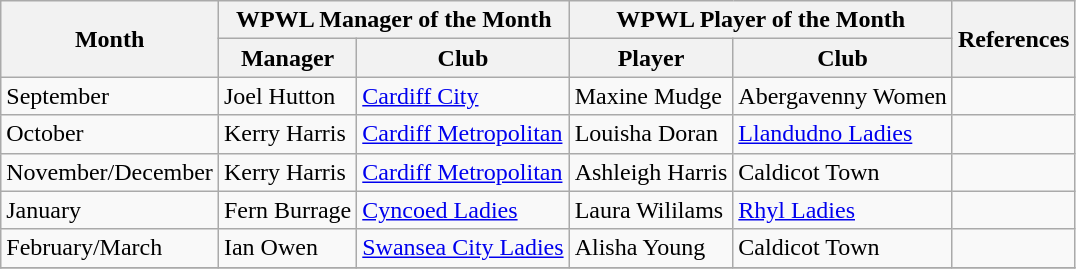<table class="wikitable">
<tr>
<th rowspan="2">Month</th>
<th colspan="2">WPWL Manager of the Month</th>
<th colspan="2">WPWL Player of the Month</th>
<th rowspan="2">References</th>
</tr>
<tr>
<th>Manager</th>
<th>Club</th>
<th>Player</th>
<th>Club</th>
</tr>
<tr>
<td>September</td>
<td>Joel Hutton</td>
<td><a href='#'>Cardiff City</a></td>
<td>Maxine Mudge</td>
<td>Abergavenny Women</td>
<td align=center></td>
</tr>
<tr>
<td>October</td>
<td>Kerry Harris</td>
<td><a href='#'>Cardiff Metropolitan</a></td>
<td>Louisha Doran</td>
<td><a href='#'>Llandudno Ladies</a></td>
<td align=center></td>
</tr>
<tr>
<td>November/December</td>
<td>Kerry Harris</td>
<td><a href='#'>Cardiff Metropolitan</a></td>
<td>Ashleigh Harris</td>
<td>Caldicot Town</td>
<td align=center></td>
</tr>
<tr>
<td>January</td>
<td>Fern Burrage</td>
<td><a href='#'>Cyncoed Ladies</a></td>
<td>Laura Wililams</td>
<td><a href='#'>Rhyl Ladies</a></td>
<td align=center></td>
</tr>
<tr>
<td>February/March</td>
<td>Ian Owen</td>
<td><a href='#'>Swansea City Ladies</a></td>
<td>Alisha Young</td>
<td>Caldicot Town</td>
<td align=center></td>
</tr>
<tr>
</tr>
</table>
